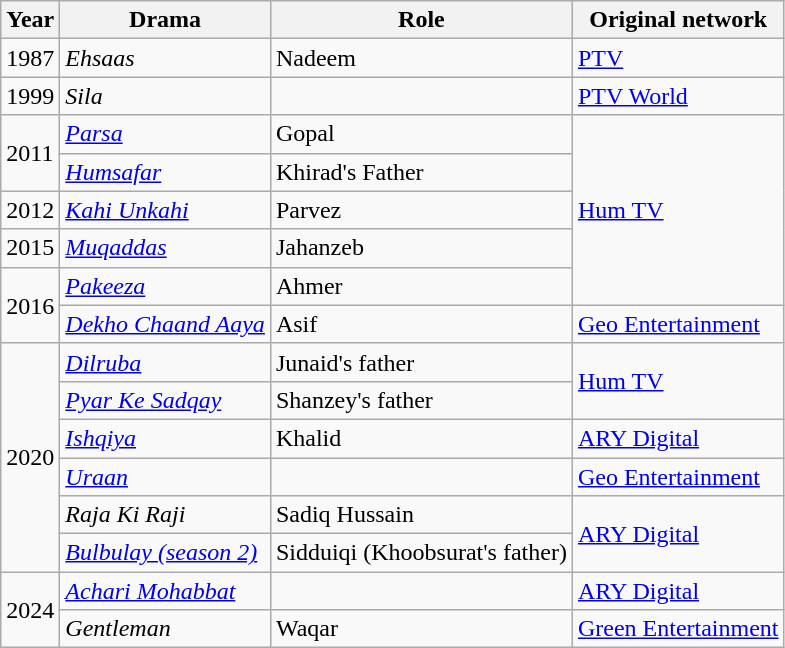<table class=wikitable plainrowheaders>
<tr>
<th>Year</th>
<th>Drama</th>
<th>Role</th>
<th>Original network</th>
</tr>
<tr>
<td>1987</td>
<td><em>Ehsaas</em></td>
<td>Nadeem</td>
<td><a href='#'>PTV</a></td>
</tr>
<tr>
<td>1999</td>
<td><em>Sila</em></td>
<td></td>
<td><a href='#'>PTV World</a></td>
</tr>
<tr>
<td rowspan="2">2011</td>
<td><em><a href='#'>Parsa</a></em></td>
<td>Gopal</td>
<td rowspan="5"><a href='#'>Hum TV</a></td>
</tr>
<tr>
<td><em><a href='#'>Humsafar</a></em></td>
<td>Khirad's Father</td>
</tr>
<tr>
<td>2012</td>
<td><em><a href='#'>Kahi Unkahi</a></em></td>
<td>Parvez</td>
</tr>
<tr>
<td>2015</td>
<td><em><a href='#'>Muqaddas</a></em></td>
<td>Jahanzeb</td>
</tr>
<tr>
<td rowspan="2">2016</td>
<td><em><a href='#'>Pakeeza</a></em></td>
<td>Ahmer</td>
</tr>
<tr>
<td><em><a href='#'>Dekho Chaand Aaya</a></em></td>
<td>Asif</td>
<td><a href='#'>Geo Entertainment</a></td>
</tr>
<tr>
<td rowspan="6">2020</td>
<td><em><a href='#'>Dilruba</a></em></td>
<td>Junaid's father</td>
<td rowspan="2"><a href='#'>Hum TV</a></td>
</tr>
<tr>
<td><em><a href='#'>Pyar Ke Sadqay</a></em></td>
<td>Shanzey's father</td>
</tr>
<tr>
<td><em><a href='#'>Ishqiya</a></em></td>
<td>Khalid</td>
<td><a href='#'>ARY Digital</a></td>
</tr>
<tr>
<td><em><a href='#'>Uraan</a></em></td>
<td></td>
<td><a href='#'>Geo Entertainment</a></td>
</tr>
<tr>
<td><em>Raja Ki Raji</em></td>
<td>Sadiq Hussain</td>
<td rowspan="2"><a href='#'>ARY Digital</a></td>
</tr>
<tr>
<td><em><a href='#'>Bulbulay (season 2)</a></em></td>
<td>Sidduiqi (Khoobsurat's father)</td>
</tr>
<tr>
<td rowspan="2">2024</td>
<td><em><a href='#'>Achari Mohabbat</a></em></td>
<td></td>
<td><a href='#'>ARY Digital</a></td>
</tr>
<tr>
<td><em>Gentleman</em></td>
<td>Waqar</td>
<td><a href='#'>Green Entertainment</a></td>
</tr>
</table>
